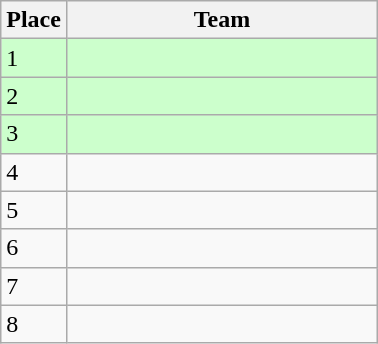<table class="wikitable">
<tr>
<th width=30>Place</th>
<th width=200>Team</th>
</tr>
<tr bgcolor=#ccffcc>
<td>1</td>
<td></td>
</tr>
<tr bgcolor=#ccffcc>
<td>2</td>
<td></td>
</tr>
<tr bgcolor=#ccffcc>
<td>3</td>
<td></td>
</tr>
<tr>
<td>4</td>
<td></td>
</tr>
<tr>
<td>5</td>
<td></td>
</tr>
<tr>
<td>6</td>
<td></td>
</tr>
<tr>
<td>7</td>
<td></td>
</tr>
<tr>
<td>8</td>
<td></td>
</tr>
</table>
